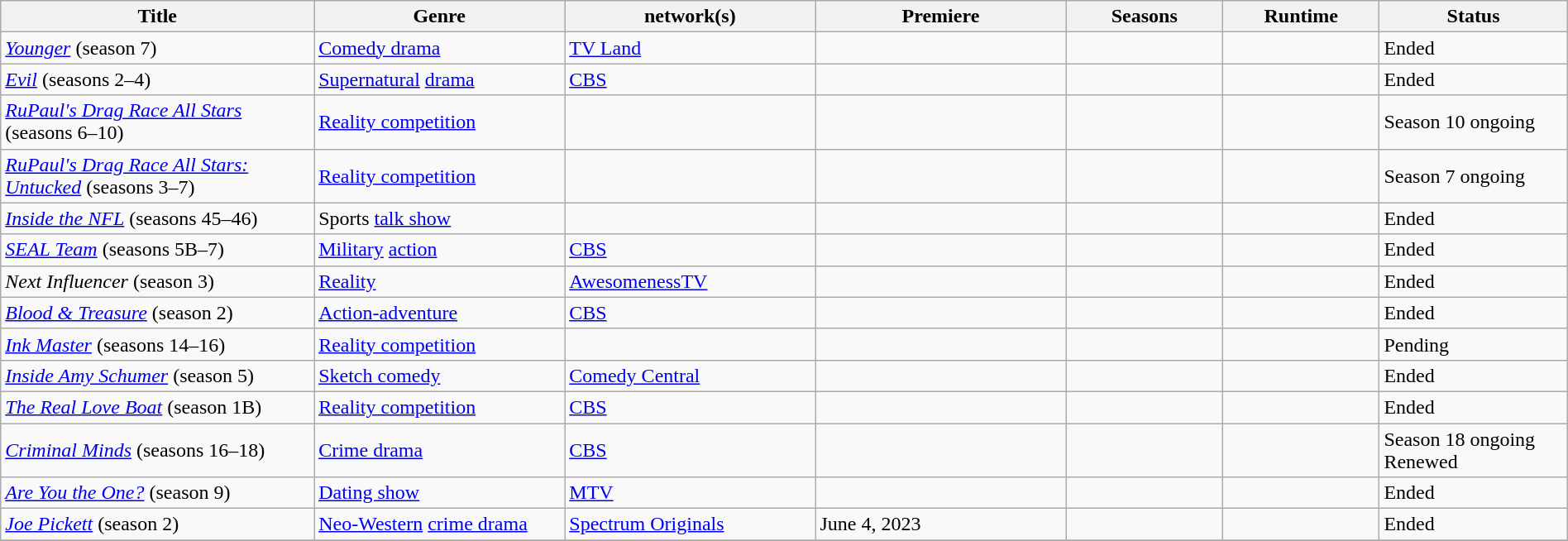<table class="wikitable sortable" style="width:100%;">
<tr>
<th style="width:20%;">Title</th>
<th style="width:16%;">Genre</th>
<th style="width:16%;"> network(s)</th>
<th style="width:16%;">Premiere</th>
<th style="width:10%;">Seasons</th>
<th style="width:10%;">Runtime</th>
<th style="width:12%;">Status</th>
</tr>
<tr>
<td><em><a href='#'>Younger</a></em> (season 7)</td>
<td><a href='#'>Comedy drama</a></td>
<td><a href='#'>TV Land</a></td>
<td></td>
<td></td>
<td></td>
<td>Ended</td>
</tr>
<tr>
<td><em><a href='#'>Evil</a></em> (seasons 2–4)</td>
<td><a href='#'>Supernatural</a> <a href='#'>drama</a></td>
<td><a href='#'>CBS</a></td>
<td></td>
<td></td>
<td></td>
<td>Ended</td>
</tr>
<tr>
<td><em><a href='#'>RuPaul's Drag Race All Stars</a></em> (seasons 6–10)</td>
<td><a href='#'>Reality competition</a></td>
<td></td>
<td></td>
<td></td>
<td></td>
<td>Season 10 ongoing</td>
</tr>
<tr>
<td><em><a href='#'>RuPaul's Drag Race All Stars: Untucked</a></em> (seasons 3–7)</td>
<td><a href='#'>Reality competition</a></td>
<td></td>
<td></td>
<td></td>
<td></td>
<td>Season 7 ongoing</td>
</tr>
<tr>
<td><em><a href='#'>Inside the NFL</a></em> (seasons 45–46)</td>
<td>Sports <a href='#'>talk show</a></td>
<td></td>
<td></td>
<td></td>
<td></td>
<td>Ended</td>
</tr>
<tr>
<td><em><a href='#'>SEAL Team</a></em> (seasons 5B–7)</td>
<td><a href='#'>Military</a> <a href='#'>action</a></td>
<td><a href='#'>CBS</a></td>
<td></td>
<td></td>
<td></td>
<td>Ended</td>
</tr>
<tr>
<td><em>Next Influencer</em> (season 3)</td>
<td><a href='#'>Reality</a></td>
<td><a href='#'>AwesomenessTV</a></td>
<td></td>
<td></td>
<td></td>
<td>Ended</td>
</tr>
<tr>
<td><em><a href='#'>Blood & Treasure</a></em> (season 2)</td>
<td><a href='#'>Action-adventure</a></td>
<td><a href='#'>CBS</a></td>
<td></td>
<td></td>
<td></td>
<td>Ended</td>
</tr>
<tr>
<td><em><a href='#'>Ink Master</a></em> (seasons 14–16)</td>
<td><a href='#'>Reality competition</a></td>
<td></td>
<td></td>
<td></td>
<td></td>
<td>Pending</td>
</tr>
<tr>
<td><em><a href='#'>Inside Amy Schumer</a></em> (season 5)</td>
<td><a href='#'>Sketch comedy</a></td>
<td><a href='#'>Comedy Central</a></td>
<td></td>
<td></td>
<td></td>
<td>Ended</td>
</tr>
<tr>
<td><em><a href='#'>The Real Love Boat</a></em> (season 1B)</td>
<td><a href='#'>Reality competition</a></td>
<td><a href='#'>CBS</a></td>
<td></td>
<td></td>
<td></td>
<td>Ended</td>
</tr>
<tr>
<td><em><a href='#'>Criminal Minds</a></em> (seasons 16–18)</td>
<td><a href='#'>Crime drama</a></td>
<td><a href='#'>CBS</a></td>
<td></td>
<td></td>
<td></td>
<td>Season 18 ongoing<br>Renewed</td>
</tr>
<tr>
<td><em><a href='#'>Are You the One?</a></em> (season 9)</td>
<td><a href='#'>Dating show</a></td>
<td><a href='#'>MTV</a></td>
<td></td>
<td></td>
<td></td>
<td>Ended</td>
</tr>
<tr>
<td><em><a href='#'>Joe Pickett</a></em> (season 2)</td>
<td><a href='#'>Neo-Western</a> <a href='#'>crime drama</a></td>
<td><a href='#'>Spectrum Originals</a></td>
<td>June 4, 2023</td>
<td></td>
<td></td>
<td>Ended</td>
</tr>
<tr>
</tr>
</table>
